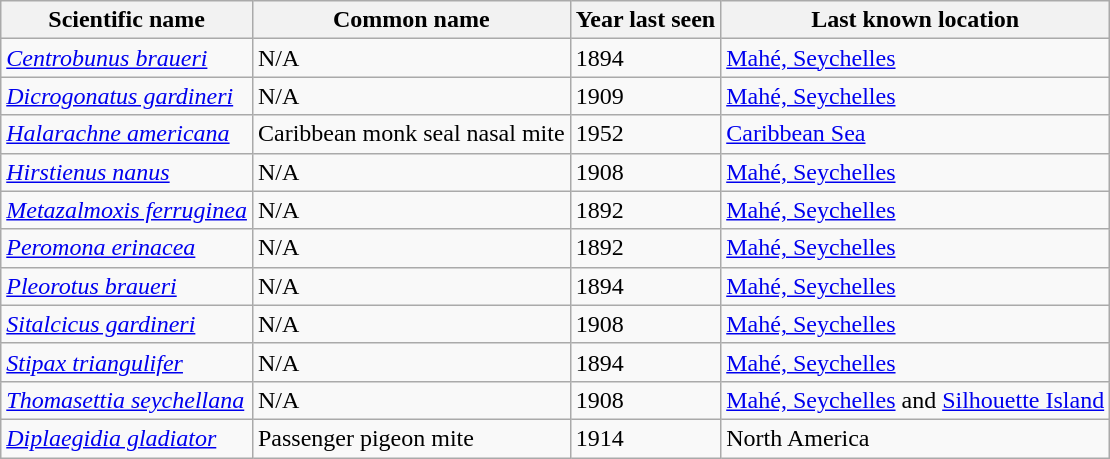<table class="wikitable sortable">
<tr>
<th>Scientific name</th>
<th>Common name</th>
<th>Year last seen</th>
<th>Last known location</th>
</tr>
<tr>
<td><em><a href='#'>Centrobunus braueri</a></em></td>
<td>N/A</td>
<td>1894</td>
<td><a href='#'>Mahé, Seychelles</a></td>
</tr>
<tr>
<td><em><a href='#'>Dicrogonatus gardineri</a></em></td>
<td>N/A</td>
<td>1909</td>
<td><a href='#'>Mahé, Seychelles</a></td>
</tr>
<tr>
<td><em><a href='#'>Halarachne americana</a></em></td>
<td>Caribbean monk seal nasal mite</td>
<td>1952</td>
<td><a href='#'>Caribbean Sea</a></td>
</tr>
<tr>
<td><em><a href='#'>Hirstienus nanus</a></em></td>
<td>N/A</td>
<td>1908</td>
<td><a href='#'>Mahé, Seychelles</a></td>
</tr>
<tr>
<td><em><a href='#'>Metazalmoxis ferruginea</a></em></td>
<td>N/A</td>
<td>1892</td>
<td><a href='#'>Mahé, Seychelles</a></td>
</tr>
<tr>
<td><em><a href='#'>Peromona erinacea</a></em></td>
<td>N/A</td>
<td>1892</td>
<td><a href='#'>Mahé, Seychelles</a></td>
</tr>
<tr>
<td><em><a href='#'>Pleorotus braueri</a></em></td>
<td>N/A</td>
<td>1894</td>
<td><a href='#'>Mahé, Seychelles</a></td>
</tr>
<tr>
<td><em><a href='#'>Sitalcicus gardineri</a></em></td>
<td>N/A</td>
<td>1908</td>
<td><a href='#'>Mahé, Seychelles</a></td>
</tr>
<tr>
<td><em><a href='#'>Stipax triangulifer</a></em></td>
<td>N/A</td>
<td>1894</td>
<td><a href='#'>Mahé, Seychelles</a></td>
</tr>
<tr>
<td><em><a href='#'>Thomasettia seychellana</a></em></td>
<td>N/A</td>
<td>1908</td>
<td><a href='#'>Mahé, Seychelles</a> and <a href='#'>Silhouette Island</a></td>
</tr>
<tr>
<td><em><a href='#'>Diplaegidia gladiator</a></em></td>
<td>Passenger pigeon mite</td>
<td>1914</td>
<td>North America</td>
</tr>
</table>
